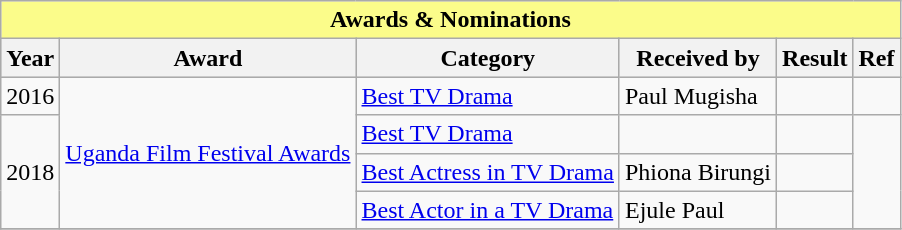<table class="wikitable" width="">
<tr>
<th colspan="6" style="background: #FBFC8A;">Awards & Nominations</th>
</tr>
<tr style="background:#ccc; text-align:center;">
<th>Year</th>
<th>Award</th>
<th>Category</th>
<th>Received by</th>
<th>Result</th>
<th>Ref</th>
</tr>
<tr>
<td>2016</td>
<td rowspan="4"><a href='#'>Uganda Film Festival Awards</a></td>
<td><a href='#'>Best TV Drama</a></td>
<td>Paul Mugisha</td>
<td></td>
<td></td>
</tr>
<tr>
<td rowspan="3">2018</td>
<td><a href='#'>Best TV Drama</a></td>
<td></td>
<td></td>
<td rowspan="3"></td>
</tr>
<tr>
<td><a href='#'>Best Actress in TV Drama</a></td>
<td>Phiona Birungi</td>
<td></td>
</tr>
<tr>
<td><a href='#'>Best Actor in a TV Drama</a></td>
<td>Ejule Paul</td>
<td></td>
</tr>
<tr>
</tr>
</table>
